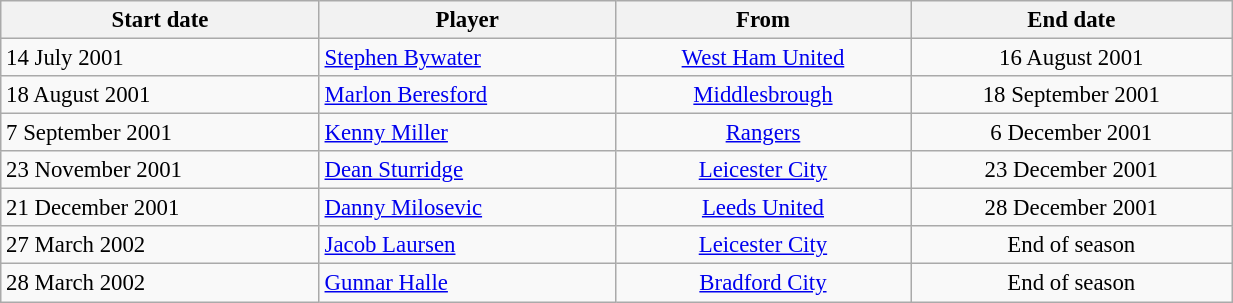<table class="wikitable" style="text-align:center; font-size:95%;width:65%; text-align:left">
<tr>
<th><strong>Start date</strong></th>
<th><strong>Player</strong></th>
<th><strong>From</strong></th>
<th><strong>End date</strong></th>
</tr>
<tr>
<td>14 July 2001</td>
<td> <a href='#'>Stephen Bywater</a></td>
<td style="text-align:center;"><a href='#'>West Ham United</a></td>
<td style="text-align:center;">16 August 2001</td>
</tr>
<tr>
<td>18 August 2001</td>
<td> <a href='#'>Marlon Beresford</a></td>
<td style="text-align:center;"><a href='#'>Middlesbrough</a></td>
<td style="text-align:center;">18 September 2001</td>
</tr>
<tr>
<td>7 September 2001</td>
<td> <a href='#'>Kenny Miller</a></td>
<td style="text-align:center;"><a href='#'>Rangers</a></td>
<td style="text-align:center;">6 December 2001</td>
</tr>
<tr>
<td>23 November 2001</td>
<td> <a href='#'>Dean Sturridge</a></td>
<td style="text-align:center;"><a href='#'>Leicester City</a></td>
<td style="text-align:center;">23 December 2001</td>
</tr>
<tr>
<td>21 December 2001</td>
<td> <a href='#'>Danny Milosevic</a></td>
<td style="text-align:center;"><a href='#'>Leeds United</a></td>
<td style="text-align:center;">28 December 2001</td>
</tr>
<tr>
<td>27 March 2002</td>
<td> <a href='#'>Jacob Laursen</a></td>
<td style="text-align:center;"><a href='#'>Leicester City</a></td>
<td style="text-align:center;">End of season</td>
</tr>
<tr>
<td>28 March 2002</td>
<td> <a href='#'>Gunnar Halle</a></td>
<td style="text-align:center;"><a href='#'>Bradford City</a></td>
<td style="text-align:center;">End of season</td>
</tr>
</table>
